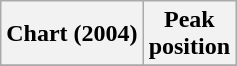<table class="wikitable sortable plainrowheaders" style="text-align:center">
<tr>
<th scope="col">Chart (2004)</th>
<th scope="col">Peak<br> position</th>
</tr>
<tr>
</tr>
</table>
